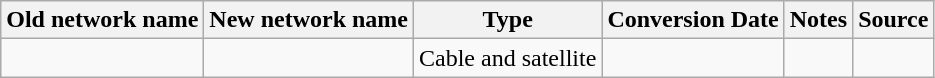<table class="wikitable">
<tr>
<th>Old network name</th>
<th>New network name</th>
<th>Type</th>
<th>Conversion Date</th>
<th>Notes</th>
<th>Source</th>
</tr>
<tr>
<td></td>
<td></td>
<td>Cable and satellite</td>
<td></td>
<td></td>
<td></td>
</tr>
</table>
